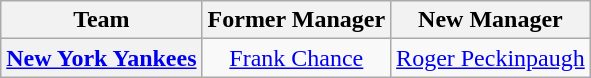<table class="wikitable plainrowheaders" style="text-align:center;">
<tr>
<th>Team</th>
<th>Former Manager</th>
<th>New Manager</th>
</tr>
<tr>
<th scope="row" style="text-align:center;"><a href='#'>New York Yankees</a></th>
<td><a href='#'>Frank Chance</a></td>
<td><a href='#'>Roger Peckinpaugh</a></td>
</tr>
</table>
